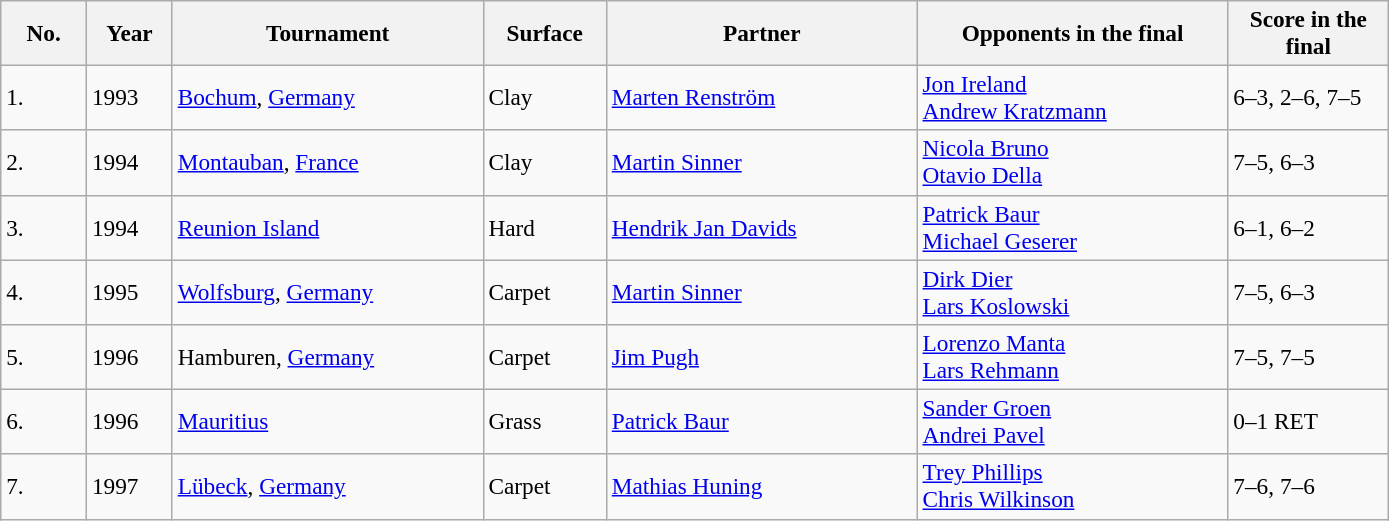<table class="sortable wikitable" style=font-size:97%>
<tr>
<th width=50>No.</th>
<th width=50>Year</th>
<th width=200>Tournament</th>
<th width=75>Surface</th>
<th width=200>Partner</th>
<th width=200>Opponents in the final</th>
<th width=100>Score in the final</th>
</tr>
<tr>
<td>1.</td>
<td>1993</td>
<td><a href='#'>Bochum</a>, <a href='#'>Germany</a></td>
<td>Clay</td>
<td> <a href='#'>Marten Renström</a></td>
<td> <a href='#'>Jon Ireland</a><br> <a href='#'>Andrew Kratzmann</a></td>
<td>6–3, 2–6, 7–5</td>
</tr>
<tr>
<td>2.</td>
<td>1994</td>
<td><a href='#'>Montauban</a>, <a href='#'>France</a></td>
<td>Clay</td>
<td> <a href='#'>Martin Sinner</a></td>
<td> <a href='#'>Nicola Bruno</a><br> <a href='#'>Otavio Della</a></td>
<td>7–5, 6–3</td>
</tr>
<tr>
<td>3.</td>
<td>1994</td>
<td><a href='#'>Reunion Island</a></td>
<td>Hard</td>
<td> <a href='#'>Hendrik Jan Davids</a></td>
<td> <a href='#'>Patrick Baur</a><br> <a href='#'>Michael Geserer</a></td>
<td>6–1, 6–2</td>
</tr>
<tr>
<td>4.</td>
<td>1995</td>
<td><a href='#'>Wolfsburg</a>, <a href='#'>Germany</a></td>
<td>Carpet</td>
<td> <a href='#'>Martin Sinner</a></td>
<td> <a href='#'>Dirk Dier</a><br> <a href='#'>Lars Koslowski</a></td>
<td>7–5, 6–3</td>
</tr>
<tr>
<td>5.</td>
<td>1996</td>
<td>Hamburen, <a href='#'>Germany</a></td>
<td>Carpet</td>
<td> <a href='#'>Jim Pugh</a></td>
<td> <a href='#'>Lorenzo Manta</a><br> <a href='#'>Lars Rehmann</a></td>
<td>7–5, 7–5</td>
</tr>
<tr>
<td>6.</td>
<td>1996</td>
<td><a href='#'>Mauritius</a></td>
<td>Grass</td>
<td> <a href='#'>Patrick Baur</a></td>
<td> <a href='#'>Sander Groen</a><br> <a href='#'>Andrei Pavel</a></td>
<td>0–1 RET</td>
</tr>
<tr>
<td>7.</td>
<td>1997</td>
<td><a href='#'>Lübeck</a>, <a href='#'>Germany</a></td>
<td>Carpet</td>
<td> <a href='#'>Mathias Huning</a></td>
<td> <a href='#'>Trey Phillips</a><br> <a href='#'>Chris Wilkinson</a></td>
<td>7–6, 7–6</td>
</tr>
</table>
